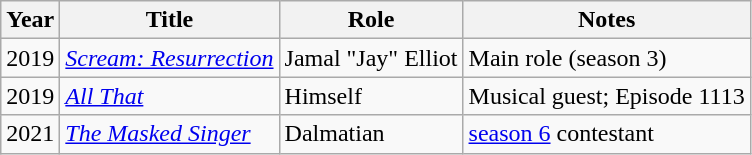<table class="wikitable sortable">
<tr>
<th>Year</th>
<th>Title</th>
<th>Role</th>
<th class="unsortable">Notes</th>
</tr>
<tr>
<td>2019</td>
<td><em><a href='#'>Scream: Resurrection</a></em></td>
<td>Jamal "Jay" Elliot</td>
<td>Main role (season 3)</td>
</tr>
<tr>
<td>2019</td>
<td><em><a href='#'>All That</a></em></td>
<td>Himself</td>
<td>Musical guest; Episode 1113</td>
</tr>
<tr>
<td>2021</td>
<td><em><a href='#'>The Masked Singer</a></em></td>
<td>Dalmatian</td>
<td><a href='#'>season 6</a> contestant</td>
</tr>
</table>
